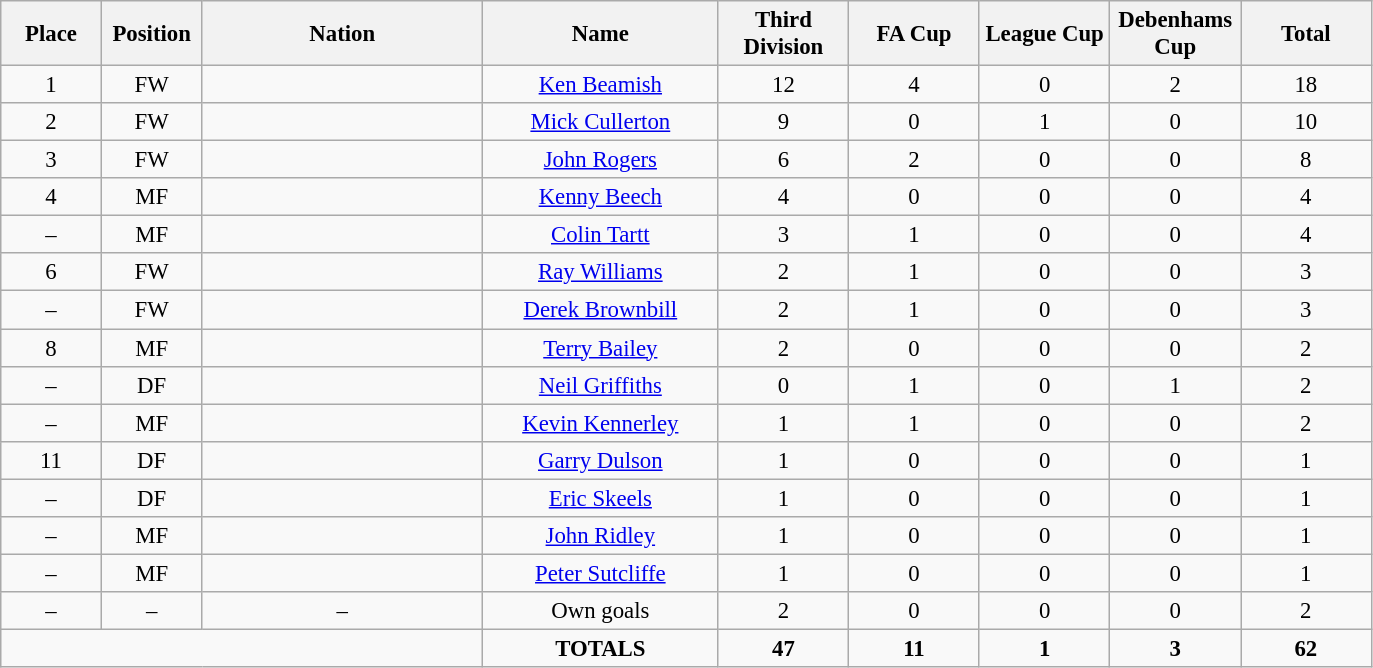<table class="wikitable" style="font-size: 95%; text-align: center;">
<tr>
<th width=60>Place</th>
<th width=60>Position</th>
<th width=180>Nation</th>
<th width=150>Name</th>
<th width=80>Third Division</th>
<th width=80>FA Cup</th>
<th width=80>League Cup</th>
<th width=80>Debenhams Cup</th>
<th width=80>Total</th>
</tr>
<tr>
<td>1</td>
<td>FW</td>
<td></td>
<td><a href='#'>Ken Beamish</a></td>
<td>12</td>
<td>4</td>
<td>0</td>
<td>2</td>
<td>18</td>
</tr>
<tr>
<td>2</td>
<td>FW</td>
<td></td>
<td><a href='#'>Mick Cullerton</a></td>
<td>9</td>
<td>0</td>
<td>1</td>
<td>0</td>
<td>10</td>
</tr>
<tr>
<td>3</td>
<td>FW</td>
<td></td>
<td><a href='#'>John Rogers</a></td>
<td>6</td>
<td>2</td>
<td>0</td>
<td>0</td>
<td>8</td>
</tr>
<tr>
<td>4</td>
<td>MF</td>
<td></td>
<td><a href='#'>Kenny Beech</a></td>
<td>4</td>
<td>0</td>
<td>0</td>
<td>0</td>
<td>4</td>
</tr>
<tr>
<td>–</td>
<td>MF</td>
<td></td>
<td><a href='#'>Colin Tartt</a></td>
<td>3</td>
<td>1</td>
<td>0</td>
<td>0</td>
<td>4</td>
</tr>
<tr>
<td>6</td>
<td>FW</td>
<td></td>
<td><a href='#'>Ray Williams</a></td>
<td>2</td>
<td>1</td>
<td>0</td>
<td>0</td>
<td>3</td>
</tr>
<tr>
<td>–</td>
<td>FW</td>
<td></td>
<td><a href='#'>Derek Brownbill</a></td>
<td>2</td>
<td>1</td>
<td>0</td>
<td>0</td>
<td>3</td>
</tr>
<tr>
<td>8</td>
<td>MF</td>
<td></td>
<td><a href='#'>Terry Bailey</a></td>
<td>2</td>
<td>0</td>
<td>0</td>
<td>0</td>
<td>2</td>
</tr>
<tr>
<td>–</td>
<td>DF</td>
<td></td>
<td><a href='#'>Neil Griffiths</a></td>
<td>0</td>
<td>1</td>
<td>0</td>
<td>1</td>
<td>2</td>
</tr>
<tr>
<td>–</td>
<td>MF</td>
<td></td>
<td><a href='#'>Kevin Kennerley</a></td>
<td>1</td>
<td>1</td>
<td>0</td>
<td>0</td>
<td>2</td>
</tr>
<tr>
<td>11</td>
<td>DF</td>
<td></td>
<td><a href='#'>Garry Dulson</a></td>
<td>1</td>
<td>0</td>
<td>0</td>
<td>0</td>
<td>1</td>
</tr>
<tr>
<td>–</td>
<td>DF</td>
<td></td>
<td><a href='#'>Eric Skeels</a></td>
<td>1</td>
<td>0</td>
<td>0</td>
<td>0</td>
<td>1</td>
</tr>
<tr>
<td>–</td>
<td>MF</td>
<td></td>
<td><a href='#'>John Ridley</a></td>
<td>1</td>
<td>0</td>
<td>0</td>
<td>0</td>
<td>1</td>
</tr>
<tr>
<td>–</td>
<td>MF</td>
<td></td>
<td><a href='#'>Peter Sutcliffe</a></td>
<td>1</td>
<td>0</td>
<td>0</td>
<td>0</td>
<td>1</td>
</tr>
<tr>
<td>–</td>
<td>–</td>
<td>–</td>
<td>Own goals</td>
<td>2</td>
<td>0</td>
<td>0</td>
<td>0</td>
<td>2</td>
</tr>
<tr>
<td colspan="3"></td>
<td><strong>TOTALS</strong></td>
<td><strong>47</strong></td>
<td><strong>11</strong></td>
<td><strong>1</strong></td>
<td><strong>3</strong></td>
<td><strong>62</strong></td>
</tr>
</table>
